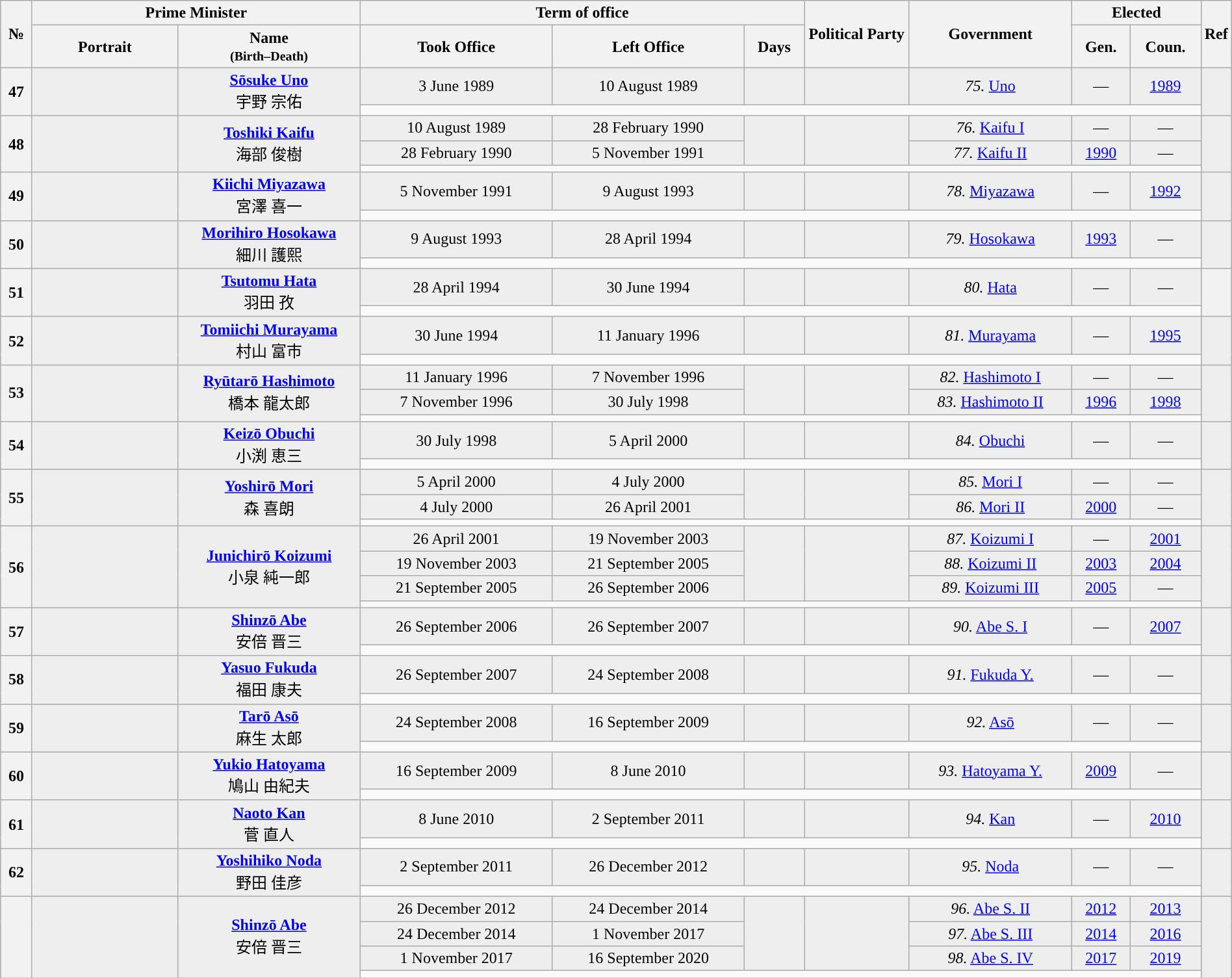<table class="wikitable"  style="text-align:center"  width="100%">
<tr>
<th rowspan=2 style="width:25px;">№</th>
<th colspan=2 style="width:280px;">Prime Minister</th>
<th colspan=3>Term of office</th>
<th style="width:100px;" rowspan="2">Political Party</th>
<th style="width:160px;" rowspan="2">Government</th>
<th colspan=2>Elected</th>
<th rowspan=2 style="width:20px;">Ref</th>
</tr>
<tr>
<th>Portrait</th>
<th width=180px>Name<br><small>(Birth–Death)</small></th>
<th>Took Office</th>
<th>Left Office</th>
<th>Days</th>
<th>Gen.</th>
<th>Coun.</th>
</tr>
<tr bgcolor=#EEEEEE>
<th rowspan=2 style="background:">47</th>
<td rowspan=2></td>
<td rowspan=2><strong><a href='#'>Sōsuke Uno</a></strong><br><span><span>宇野 宗佑</span></span><br></td>
<td>3 June 1989</td>
<td>10 August 1989</td>
<td></td>
<td style="background:"><a href='#'></a></td>
<td><em>75.</em> <a href='#'>Uno</a><br></td>
<td>—</td>
<td><a href='#'>1989</a></td>
<td rowspan=2></td>
</tr>
<tr>
<td colspan=7 align=left></td>
</tr>
<tr bgcolor=#EEEEEE>
<th rowspan=3 style="background:">48</th>
<td rowspan=3></td>
<td rowspan=3><strong><a href='#'>Toshiki Kaifu</a></strong><br><span><span>海部 俊樹</span></span><br></td>
<td>10 August 1989</td>
<td>28 February 1990</td>
<td rowspan=2></td>
<td rowspan=2 style="background:"><a href='#'></a></td>
<td><em>76.</em> <a href='#'>Kaifu I</a><br></td>
<td>—</td>
<td>—</td>
<td rowspan=3></td>
</tr>
<tr bgcolor=#EEEEEE>
<td>28 February 1990</td>
<td>5 November 1991</td>
<td><em>77.</em> <a href='#'>Kaifu II</a><br></td>
<td><a href='#'>1990</a></td>
<td>—</td>
</tr>
<tr>
<td colspan=7 align=left></td>
</tr>
<tr bgcolor=#EEEEEE>
<th rowspan=2 style="background:">49</th>
<td rowspan=2></td>
<td rowspan=2><strong><a href='#'>Kiichi Miyazawa</a></strong><br><span><span>宮澤 喜一</span></span><br></td>
<td>5 November 1991</td>
<td>9 August 1993</td>
<td></td>
<td style="background:"><a href='#'></a></td>
<td><em>78.</em> <a href='#'>Miyazawa</a><br></td>
<td>—</td>
<td><a href='#'>1992</a></td>
<td rowspan=2></td>
</tr>
<tr>
<td colspan=7 align=left></td>
</tr>
<tr bgcolor=#EEEEEE>
<th rowspan=2 style="background:">50</th>
<td rowspan=2></td>
<td rowspan=2><strong><a href='#'>Morihiro Hosokawa</a></strong><br><span><span>細川 護熙</span></span><br></td>
<td>9 August 1993</td>
<td>28 April 1994</td>
<td></td>
<td style="background:"><a href='#'></a></td>
<td><em>79.</em> <a href='#'>Hosokawa</a><br></td>
<td><a href='#'>1993</a></td>
<td>—</td>
<td rowspan=2></td>
</tr>
<tr>
<td colspan=7 align=left></td>
</tr>
<tr bgcolor=#EEEEEE>
<th rowspan=2 style="background:">51</th>
<td rowspan=2></td>
<td rowspan=2><strong><a href='#'>Tsutomu Hata</a></strong><br><span><span>羽田 孜</span></span><br></td>
<td>28 April 1994</td>
<td>30 June 1994</td>
<td></td>
<td style="background:"><a href='#'></a></td>
<td><em>80.</em> <a href='#'>Hata</a><br></td>
<td>—</td>
<td>—</td>
<th rowspan=2></th>
</tr>
<tr>
<td colspan=7 align=left></td>
</tr>
<tr bgcolor=#EEEEEE>
<th rowspan=2 style="background:">52</th>
<td rowspan=2></td>
<td rowspan=2><strong><a href='#'>Tomiichi Murayama</a></strong><br><span><span>村山 富市</span></span><br></td>
<td>30 June 1994</td>
<td>11 January 1996</td>
<td></td>
<td style="background:"><a href='#'></a></td>
<td><em>81.</em> <a href='#'>Murayama</a><br></td>
<td>—</td>
<td><a href='#'>1995</a></td>
<td rowspan=2></td>
</tr>
<tr>
<td colspan=7 align=left></td>
</tr>
<tr bgcolor=#EEEEEE>
<th rowspan=3 style="background:">53</th>
<td rowspan=3></td>
<td rowspan=3><strong><a href='#'>Ryūtarō Hashimoto</a></strong><br><span><span>橋本 龍太郎</span></span><br></td>
<td>11 January 1996</td>
<td>7 November 1996</td>
<td rowspan=2></td>
<td rowspan=2 style="background:"><a href='#'></a></td>
<td><em>82.</em> <a href='#'>Hashimoto I</a><br></td>
<td>—</td>
<td>—</td>
<td rowspan=3></td>
</tr>
<tr bgcolor=#EEEEEE>
<td>7 November 1996</td>
<td>30 July 1998</td>
<td><em>83.</em> <a href='#'>Hashimoto II</a><br></td>
<td><a href='#'>1996</a></td>
<td><a href='#'>1998</a></td>
</tr>
<tr>
<td colspan=7 align=left></td>
</tr>
<tr bgcolor=#EEEEEE>
<th rowspan=2 style="background:">54</th>
<td rowspan=2></td>
<td rowspan=2><strong><a href='#'>Keizō Obuchi</a></strong><br><span><span>小渕 恵三</span></span><br></td>
<td>30 July 1998</td>
<td>5 April 2000</td>
<td></td>
<td style="background:"><a href='#'></a></td>
<td><em>84.</em> <a href='#'>Obuchi</a><br></td>
<td>—</td>
<td>—</td>
<td rowspan=2></td>
</tr>
<tr>
<td colspan=7 align=left></td>
</tr>
<tr bgcolor=#EEEEEE>
<th rowspan=3 style="background:">55</th>
<td rowspan=3></td>
<td rowspan=3><strong><a href='#'>Yoshirō Mori</a></strong><br><span><span>森 喜朗</span><br></span></td>
<td>5 April 2000</td>
<td>4 July 2000</td>
<td rowspan=2></td>
<td rowspan=2 style="background:"><a href='#'></a></td>
<td><em>85.</em> <a href='#'>Mori I</a><br></td>
<td>—</td>
<td>—</td>
<td rowspan=3></td>
</tr>
<tr bgcolor=#EEEEEE>
<td>4 July 2000</td>
<td>26 April 2001</td>
<td><em>86.</em> <a href='#'>Mori II</a><br></td>
<td><a href='#'>2000</a></td>
<td>—</td>
</tr>
<tr>
<td colspan=7 align=left></td>
</tr>
<tr bgcolor=#EEEEEE>
<th rowspan=4 style="background:">56</th>
<td rowspan=4></td>
<td rowspan=4><strong><a href='#'>Junichirō Koizumi</a></strong><br><span><span>小泉 純一郎</span></span><br></td>
<td>26 April 2001</td>
<td>19 November 2003</td>
<td rowspan=3></td>
<td rowspan=3 style="background:"><a href='#'></a></td>
<td><em>87.</em> <a href='#'>Koizumi I</a><br></td>
<td>—</td>
<td><a href='#'>2001</a></td>
<td rowspan=4></td>
</tr>
<tr bgcolor=#EEEEEE>
<td>19 November 2003</td>
<td>21 September 2005</td>
<td><em>88.</em> <a href='#'>Koizumi II</a><br></td>
<td><a href='#'>2003</a></td>
<td><a href='#'>2004</a></td>
</tr>
<tr bgcolor=#EEEEEE>
<td>21 September 2005</td>
<td>26 September 2006</td>
<td><em>89.</em> <a href='#'>Koizumi III</a><br></td>
<td><a href='#'>2005</a></td>
<td>—</td>
</tr>
<tr>
<td colspan=7 align=left></td>
</tr>
<tr bgcolor=#EEEEEE>
<th rowspan=2 style="background:">57</th>
<td rowspan=2></td>
<td rowspan=2><strong><a href='#'>Shinzō Abe</a></strong><br><span><span>安倍 晋三</span></span><br></td>
<td>26 September 2006</td>
<td>26 September 2007</td>
<td></td>
<td style="background:"><a href='#'></a></td>
<td><em>90.</em> <a href='#'>Abe S. I</a><br></td>
<td>—</td>
<td><a href='#'>2007</a></td>
<td rowspan=2></td>
</tr>
<tr>
<td colspan=7 align=left></td>
</tr>
<tr bgcolor=#EEEEEE>
<th rowspan=2 style="background:">58</th>
<td rowspan=2></td>
<td rowspan=2><strong><a href='#'>Yasuo Fukuda</a></strong><br><span><span>福田 康夫</span></span><br></td>
<td>26 September 2007</td>
<td>24 September 2008</td>
<td></td>
<td style="background:"><a href='#'></a></td>
<td><em>91.</em> <a href='#'>Fukuda Y.</a><br></td>
<td>—</td>
<td>—</td>
<td rowspan=2></td>
</tr>
<tr>
<td colspan=7 align=left></td>
</tr>
<tr bgcolor=#EEEEEE>
<th rowspan=2 style="background:">59</th>
<td rowspan=2></td>
<td rowspan=2><strong><a href='#'>Tarō Asō</a></strong><br><span><span>麻生 太郎</span></span><br></td>
<td>24 September 2008</td>
<td>16 September 2009</td>
<td></td>
<td style="background:"><a href='#'></a></td>
<td><em>92.</em> <a href='#'>Asō</a><br></td>
<td>—</td>
<td>—</td>
<td rowspan=2></td>
</tr>
<tr>
<td colspan=7 align=left></td>
</tr>
<tr bgcolor=#EEEEEE>
<th rowspan=2 style="background:">60</th>
<td rowspan=2></td>
<td rowspan=2><strong><a href='#'>Yukio Hatoyama</a></strong><br><span><span>鳩山 由紀夫</span></span><br></td>
<td>16 September 2009</td>
<td>8 June 2010</td>
<td></td>
<td style="background:"><a href='#'></a></td>
<td><em>93.</em> <a href='#'>Hatoyama Y.</a><br></td>
<td><a href='#'>2009</a></td>
<td>—</td>
<td rowspan=2></td>
</tr>
<tr>
<td colspan=7 align=left></td>
</tr>
<tr bgcolor=#EEEEEE>
<th rowspan=2 style="background:">61</th>
<td rowspan=2></td>
<td rowspan=2><strong><a href='#'>Naoto Kan</a></strong><br><span><span>菅 直人</span></span><br></td>
<td>8 June 2010</td>
<td>2 September 2011</td>
<td></td>
<td style="background:"><a href='#'></a></td>
<td><em>94.</em> <a href='#'>Kan</a><br></td>
<td>—</td>
<td><a href='#'>2010</a></td>
<td rowspan=2></td>
</tr>
<tr>
<td colspan=7 align=left></td>
</tr>
<tr bgcolor=#EEEEEE>
<th rowspan=2 style="background:">62</th>
<td rowspan=2></td>
<td rowspan=2><strong><a href='#'>Yoshihiko Noda</a></strong><br><span><span>野田 佳彦</span></span><br></td>
<td>2 September 2011</td>
<td>26 December 2012</td>
<td></td>
<td style="background:"><a href='#'></a></td>
<td><em>95.</em> <a href='#'>Noda</a><br></td>
<td>—</td>
<td>—</td>
<td rowspan=2></td>
</tr>
<tr>
<td colspan=7 align=left></td>
</tr>
<tr bgcolor=#EEEEEE>
<th rowspan=4 style="background:"></th>
<td rowspan=4></td>
<td rowspan=4><strong><a href='#'>Shinzō Abe</a></strong><br><span><span>安倍 晋三</span></span><br></td>
<td>26 December 2012</td>
<td>24 December 2014</td>
<td rowspan=3></td>
<td rowspan=3 style="background:"><a href='#'></a></td>
<td><em>96.</em> <a href='#'>Abe S. II</a><br></td>
<td><a href='#'>2012</a></td>
<td><a href='#'>2013</a></td>
<td rowspan=4></td>
</tr>
<tr bgcolor=#EEEEEE>
<td>24 December 2014</td>
<td>1 November 2017</td>
<td><em>97.</em> <a href='#'>Abe S. III</a><br></td>
<td><a href='#'>2014</a></td>
<td><a href='#'>2016</a></td>
</tr>
<tr bgcolor=#EEEEEE>
<td>1 November 2017</td>
<td>16 September 2020</td>
<td><em>98.</em> <a href='#'>Abe S. IV</a><br></td>
<td><a href='#'>2017</a></td>
<td><a href='#'>2019</a></td>
</tr>
<tr>
<td colspan=7 align=left></td>
</tr>
</table>
